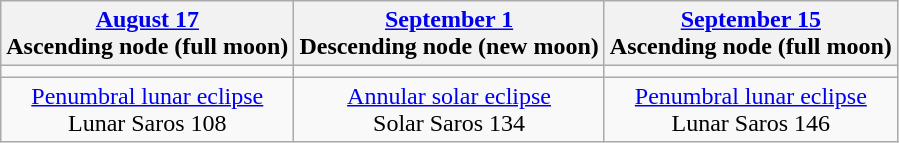<table class="wikitable">
<tr>
<th><a href='#'>August 17</a><br>Ascending node (full moon)</th>
<th><a href='#'>September 1</a><br>Descending node (new moon)</th>
<th><a href='#'>September 15</a><br>Ascending node (full moon)</th>
</tr>
<tr>
<td></td>
<td></td>
<td></td>
</tr>
<tr align=center>
<td><a href='#'>Penumbral lunar eclipse</a><br>Lunar Saros 108</td>
<td><a href='#'>Annular solar eclipse</a><br>Solar Saros 134</td>
<td><a href='#'>Penumbral lunar eclipse</a><br>Lunar Saros 146</td>
</tr>
</table>
